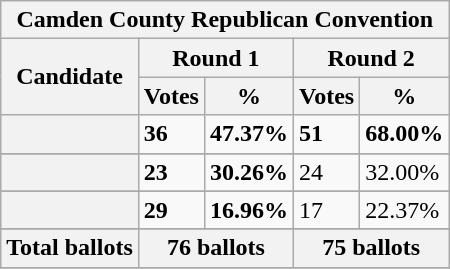<table class="wikitable sortable">
<tr>
<th colspan=" 19 ">Camden County Republican Convention</th>
</tr>
<tr style="background:#eee; text-align:center;">
<th rowspan=2 style="text-align:center;">Candidate</th>
<th colspan=2 style="text-align:center;">Round 1</th>
<th colspan=2 style="text-align:center;">Round 2</th>
</tr>
<tr>
<th>Votes</th>
<th>%</th>
<th>Votes</th>
<th>%</th>
</tr>
<tr>
<th scope="row" style="text-align:left;"></th>
<td><strong>36</strong></td>
<td><strong>47.37%</strong></td>
<td><strong>51</strong></td>
<td><strong>68.00%</strong></td>
</tr>
<tr>
</tr>
<tr>
</tr>
<tr>
<th scope="row" style="text-align:left;"></th>
<td><strong>23</strong></td>
<td><strong>30.26%</strong></td>
<td>24</td>
<td>32.00%</td>
</tr>
<tr>
</tr>
<tr>
</tr>
<tr>
<th scope="row" style="text-align:left;"></th>
<td><strong>29</strong></td>
<td><strong>16.96%</strong></td>
<td>17</td>
<td>22.37%</td>
</tr>
<tr>
</tr>
<tr>
<th scope="row" style="text-align:left;">Total ballots</th>
<th colspan="2">76 ballots</th>
<th colspan="2">75 ballots</th>
</tr>
<tr>
</tr>
</table>
